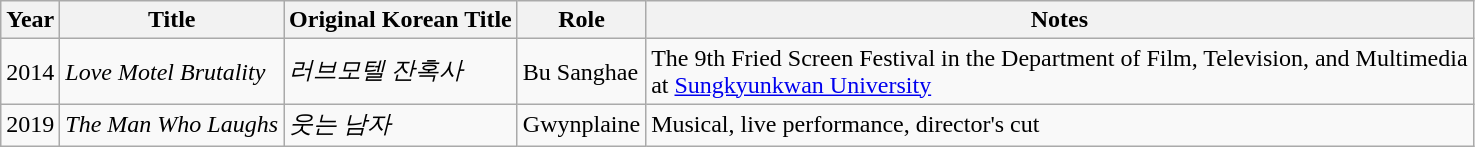<table class="wikitable">
<tr>
<th>Year</th>
<th>Title</th>
<th>Original Korean Title</th>
<th>Role</th>
<th>Notes</th>
</tr>
<tr>
<td>2014</td>
<td><em>Love Motel Brutality</em></td>
<td><em>러브모텔 잔혹사</em></td>
<td>Bu Sanghae</td>
<td>The 9th Fried Screen Festival in the Department of Film, Television, and Multimedia<br>at <a href='#'>Sungkyunkwan University</a> </td>
</tr>
<tr>
<td>2019</td>
<td><em>The Man Who Laughs</em></td>
<td><em>웃는 남자</em></td>
<td>Gwynplaine</td>
<td>Musical, live performance, director's cut </td>
</tr>
</table>
